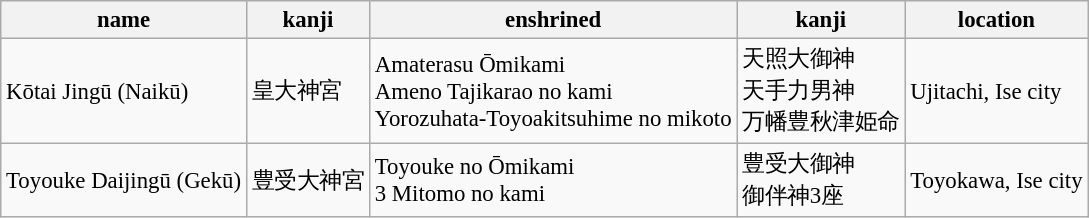<table class="wikitable" style="margin-bottom: 1.5em; font-size: 95%;">
<tr>
<th>name</th>
<th>kanji</th>
<th>enshrined</th>
<th>kanji</th>
<th>location</th>
</tr>
<tr>
<td>Kōtai Jingū (Naikū)</td>
<td>皇大神宮</td>
<td>Amaterasu Ōmikami<br>Ameno Tajikarao no kami<br>Yorozuhata-Toyoakitsuhime no mikoto</td>
<td>天照大御神<br>天手力男神<br>万幡豊秋津姫命</td>
<td>Ujitachi, Ise city</td>
</tr>
<tr>
<td>Toyouke Daijingū (Gekū)</td>
<td>豊受大神宮</td>
<td>Toyouke no Ōmikami<br>3 Mitomo no kami</td>
<td>豊受大御神<br>御伴神3座</td>
<td>Toyokawa, Ise city</td>
</tr>
</table>
